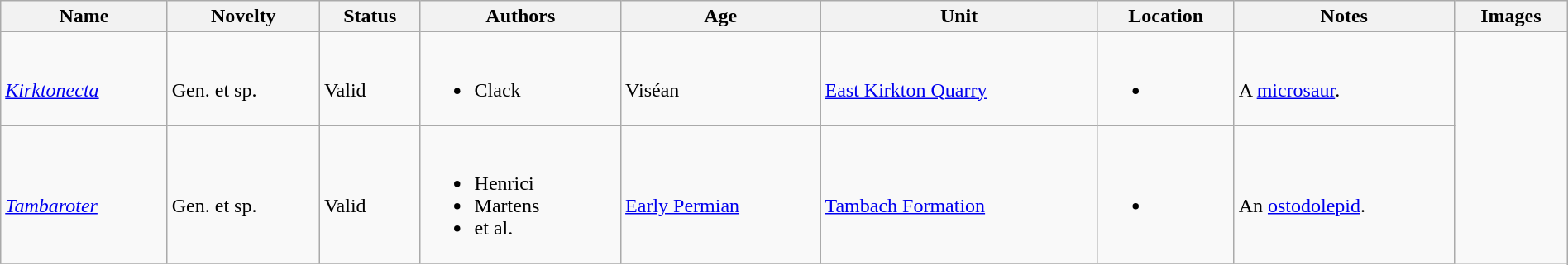<table class="wikitable sortable" align="center" width="100%">
<tr>
<th>Name</th>
<th>Novelty</th>
<th>Status</th>
<th>Authors</th>
<th>Age</th>
<th>Unit</th>
<th>Location</th>
<th>Notes</th>
<th>Images</th>
</tr>
<tr>
<td><br><em><a href='#'>Kirktonecta</a></em></td>
<td><br>Gen. et sp.</td>
<td><br>Valid</td>
<td><br><ul><li>Clack</li></ul></td>
<td><br>Viséan</td>
<td><br><a href='#'>East Kirkton Quarry</a></td>
<td><br><ul><li></li></ul></td>
<td><br>A <a href='#'>microsaur</a>.</td>
<td rowspan="47"></td>
</tr>
<tr>
<td><br><em><a href='#'>Tambaroter</a></em></td>
<td><br>Gen. et sp.</td>
<td><br>Valid</td>
<td><br><ul><li>Henrici</li><li>Martens</li><li>et al.</li></ul></td>
<td><br><a href='#'>Early Permian</a></td>
<td><br><a href='#'>Tambach Formation</a></td>
<td><br><ul><li></li></ul></td>
<td><br>An <a href='#'>ostodolepid</a>.</td>
</tr>
<tr>
</tr>
</table>
